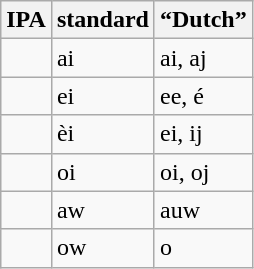<table class="wikitable">
<tr>
<th>IPA</th>
<th>standard</th>
<th>“Dutch”</th>
</tr>
<tr>
<td></td>
<td>ai</td>
<td>ai, aj</td>
</tr>
<tr>
<td></td>
<td>ei</td>
<td>ee, é</td>
</tr>
<tr>
<td></td>
<td>èi</td>
<td>ei, ij</td>
</tr>
<tr>
<td></td>
<td>oi</td>
<td>oi, oj</td>
</tr>
<tr>
<td></td>
<td>aw</td>
<td>auw</td>
</tr>
<tr>
<td></td>
<td>ow</td>
<td>o</td>
</tr>
</table>
